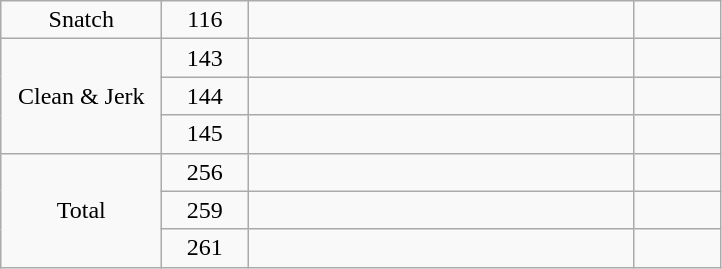<table class = "wikitable" style="text-align:center;">
<tr>
<td width=100>Snatch</td>
<td width=50>116</td>
<td width=250 align=left></td>
<td width=50></td>
</tr>
<tr>
<td rowspan=3>Clean & Jerk</td>
<td>143</td>
<td align=left></td>
<td></td>
</tr>
<tr>
<td>144</td>
<td align=left></td>
<td></td>
</tr>
<tr>
<td>145</td>
<td align=left></td>
<td></td>
</tr>
<tr>
<td rowspan=3>Total</td>
<td>256</td>
<td align=left></td>
<td></td>
</tr>
<tr>
<td>259</td>
<td align=left></td>
<td></td>
</tr>
<tr>
<td>261</td>
<td align=left></td>
<td></td>
</tr>
</table>
